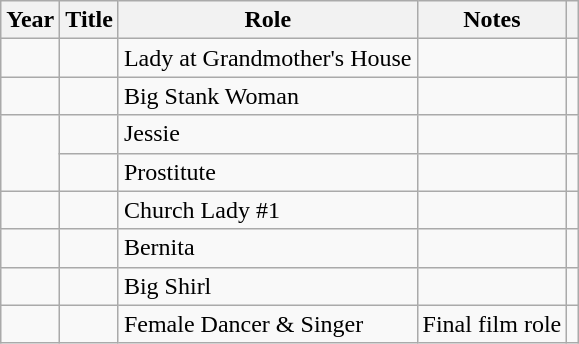<table class="wikitable sortable plainrowheaders">
<tr>
<th scope="col">Year</th>
<th scope="col">Title</th>
<th scope="col">Role</th>
<th scope="col" class="unsortable">Notes</th>
<th scope="col" class="unsortable"></th>
</tr>
<tr>
<td></td>
<td><em></em></td>
<td>Lady at Grandmother's House</td>
<td></td>
<td style="text-align:center;"></td>
</tr>
<tr>
<td></td>
<td><em></em></td>
<td>Big Stank Woman</td>
<td></td>
<td style="text-align:center;"></td>
</tr>
<tr>
<td rowspan=2></td>
<td><em></em></td>
<td>Jessie</td>
<td></td>
<td style="text-align:center;"></td>
</tr>
<tr>
<td><em></em></td>
<td>Prostitute</td>
<td></td>
<td style="text-align:center;"></td>
</tr>
<tr>
<td></td>
<td><em></em></td>
<td>Church Lady #1</td>
<td></td>
<td style="text-align:center;"></td>
</tr>
<tr>
<td></td>
<td><em></em></td>
<td>Bernita</td>
<td></td>
<td style="text-align:center;"></td>
</tr>
<tr>
<td></td>
<td><em></em></td>
<td>Big Shirl</td>
<td></td>
<td style="text-align:center;"></td>
</tr>
<tr>
<td></td>
<td><em></em></td>
<td>Female Dancer & Singer</td>
<td>Final film role</td>
<td style="text-align:center;"></td>
</tr>
</table>
